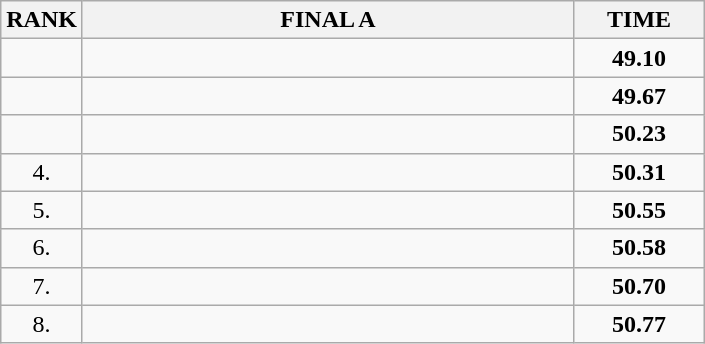<table class="wikitable">
<tr>
<th>RANK</th>
<th style="width: 20em">FINAL A</th>
<th style="width: 5em">TIME</th>
</tr>
<tr>
<td align="center"></td>
<td></td>
<td align="center"><strong>49.10</strong></td>
</tr>
<tr>
<td align="center"></td>
<td></td>
<td align="center"><strong>49.67</strong></td>
</tr>
<tr>
<td align="center"></td>
<td></td>
<td align="center"><strong>50.23</strong></td>
</tr>
<tr>
<td align="center">4.</td>
<td></td>
<td align="center"><strong>50.31</strong></td>
</tr>
<tr>
<td align="center">5.</td>
<td></td>
<td align="center"><strong>50.55</strong></td>
</tr>
<tr>
<td align="center">6.</td>
<td></td>
<td align="center"><strong>50.58</strong></td>
</tr>
<tr>
<td align="center">7.</td>
<td></td>
<td align="center"><strong>50.70</strong></td>
</tr>
<tr>
<td align="center">8.</td>
<td></td>
<td align="center"><strong>50.77</strong></td>
</tr>
</table>
